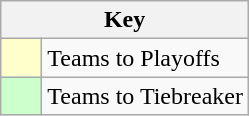<table class="wikitable" style="text-align: center;">
<tr>
<th colspan=2>Key</th>
</tr>
<tr>
<td style="background:#ffffcc; width:20px;"></td>
<td align=left>Teams to Playoffs</td>
</tr>
<tr>
<td style="background:#ccffcc; width:20px;"></td>
<td align=left>Teams to Tiebreaker</td>
</tr>
</table>
